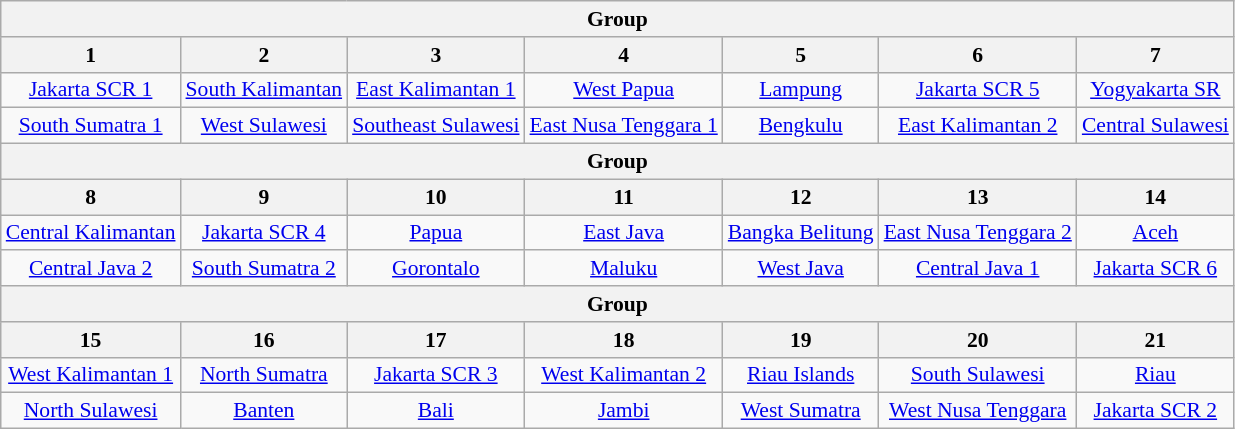<table class="wikitable" style="font-size:90%; text-align:center">
<tr>
<th colspan="11">Group</th>
</tr>
<tr>
<th>1</th>
<th>2</th>
<th>3</th>
<th>4</th>
<th>5</th>
<th>6</th>
<th>7</th>
</tr>
<tr>
<td><a href='#'>Jakarta SCR 1</a></td>
<td><a href='#'>South Kalimantan</a></td>
<td><a href='#'>East Kalimantan 1</a></td>
<td><a href='#'>West Papua</a></td>
<td><a href='#'>Lampung</a></td>
<td><a href='#'>Jakarta SCR 5</a></td>
<td><a href='#'>Yogyakarta SR</a></td>
</tr>
<tr>
<td><a href='#'>South Sumatra 1</a></td>
<td><a href='#'>West Sulawesi</a></td>
<td><a href='#'>Southeast Sulawesi</a></td>
<td><a href='#'>East Nusa Tenggara 1</a></td>
<td><a href='#'>Bengkulu</a></td>
<td><a href='#'>East Kalimantan 2</a></td>
<td><a href='#'>Central Sulawesi</a></td>
</tr>
<tr>
<th colspan="11">Group</th>
</tr>
<tr>
<th>8</th>
<th>9</th>
<th>10</th>
<th>11</th>
<th>12</th>
<th>13</th>
<th>14</th>
</tr>
<tr>
<td><a href='#'>Central Kalimantan</a></td>
<td><a href='#'>Jakarta SCR 4</a></td>
<td><a href='#'>Papua</a></td>
<td><a href='#'>East Java</a></td>
<td><a href='#'>Bangka Belitung</a></td>
<td><a href='#'>East Nusa Tenggara 2</a></td>
<td><a href='#'>Aceh</a></td>
</tr>
<tr>
<td><a href='#'>Central Java 2</a></td>
<td><a href='#'>South Sumatra 2</a></td>
<td><a href='#'>Gorontalo</a></td>
<td><a href='#'>Maluku</a></td>
<td><a href='#'>West Java</a></td>
<td><a href='#'>Central Java 1</a></td>
<td><a href='#'>Jakarta SCR 6</a></td>
</tr>
<tr>
<th colspan="11">Group</th>
</tr>
<tr>
<th>15</th>
<th>16</th>
<th>17</th>
<th>18</th>
<th>19</th>
<th>20</th>
<th>21</th>
</tr>
<tr>
<td><a href='#'>West Kalimantan 1</a></td>
<td><a href='#'>North Sumatra</a></td>
<td Jakarta><a href='#'>Jakarta SCR 3</a></td>
<td><a href='#'>West Kalimantan 2</a></td>
<td><a href='#'>Riau Islands</a></td>
<td><a href='#'>South Sulawesi</a></td>
<td><a href='#'>Riau</a></td>
</tr>
<tr>
<td><a href='#'>North Sulawesi</a></td>
<td><a href='#'>Banten</a></td>
<td><a href='#'>Bali</a></td>
<td><a href='#'>Jambi</a></td>
<td><a href='#'>West Sumatra</a></td>
<td><a href='#'>West Nusa Tenggara</a></td>
<td><a href='#'>Jakarta SCR 2</a></td>
</tr>
</table>
